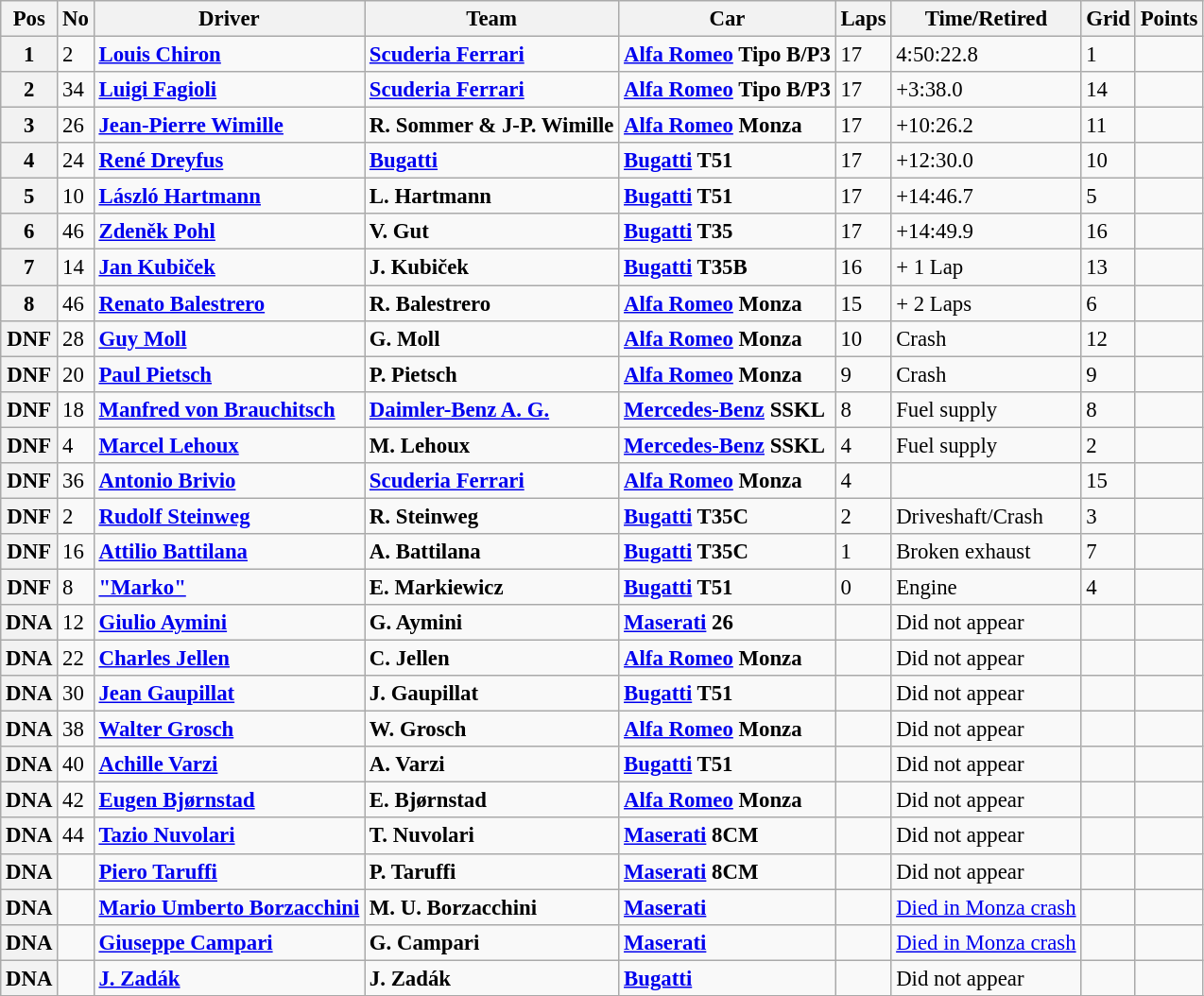<table class="wikitable" style="font-size:95%;">
<tr>
<th>Pos</th>
<th>No</th>
<th>Driver</th>
<th>Team</th>
<th>Car</th>
<th>Laps</th>
<th>Time/Retired</th>
<th>Grid</th>
<th>Points</th>
</tr>
<tr>
<th>1</th>
<td>2</td>
<td> <strong><a href='#'>Louis Chiron</a></strong></td>
<td><strong><a href='#'>Scuderia Ferrari</a></strong></td>
<td><strong><a href='#'>Alfa Romeo</a> Tipo B/P3</strong></td>
<td>17</td>
<td>4:50:22.8</td>
<td>1</td>
<td></td>
</tr>
<tr>
<th>2</th>
<td>34</td>
<td> <strong><a href='#'>Luigi Fagioli</a></strong></td>
<td><strong><a href='#'>Scuderia Ferrari</a></strong></td>
<td><strong><a href='#'>Alfa Romeo</a> Tipo B/P3</strong></td>
<td>17</td>
<td>+3:38.0</td>
<td>14</td>
<td></td>
</tr>
<tr>
<th>3</th>
<td>26</td>
<td> <strong><a href='#'>Jean-Pierre Wimille</a></strong></td>
<td><strong>R. Sommer & J-P. Wimille</strong></td>
<td><strong><a href='#'>Alfa Romeo</a> Monza</strong></td>
<td>17</td>
<td>+10:26.2</td>
<td>11</td>
<td></td>
</tr>
<tr>
<th>4</th>
<td>24</td>
<td> <strong><a href='#'>René Dreyfus</a></strong></td>
<td><strong><a href='#'>Bugatti</a></strong></td>
<td><strong><a href='#'>Bugatti</a> T51</strong></td>
<td>17</td>
<td>+12:30.0</td>
<td>10</td>
<td></td>
</tr>
<tr>
<th>5</th>
<td>10</td>
<td> <strong><a href='#'>László Hartmann</a></strong></td>
<td><strong>L. Hartmann</strong></td>
<td><strong><a href='#'>Bugatti</a> T51</strong></td>
<td>17</td>
<td>+14:46.7</td>
<td>5</td>
<td></td>
</tr>
<tr>
<th>6</th>
<td>46</td>
<td> <strong><a href='#'>Zdeněk Pohl</a></strong></td>
<td><strong>V. Gut</strong></td>
<td><strong><a href='#'>Bugatti</a> T35</strong></td>
<td>17</td>
<td>+14:49.9</td>
<td>16</td>
<td></td>
</tr>
<tr>
<th>7</th>
<td>14</td>
<td> <strong><a href='#'>Jan Kubiček</a></strong></td>
<td><strong>J. Kubiček</strong></td>
<td><strong><a href='#'>Bugatti</a> T35B</strong></td>
<td>16</td>
<td>+ 1 Lap</td>
<td>13</td>
<td></td>
</tr>
<tr>
<th>8</th>
<td>46</td>
<td> <strong><a href='#'>Renato Balestrero</a></strong></td>
<td><strong>R. Balestrero</strong></td>
<td><strong><a href='#'>Alfa Romeo</a> Monza</strong></td>
<td>15</td>
<td>+ 2 Laps</td>
<td>6</td>
<td></td>
</tr>
<tr>
<th>DNF</th>
<td>28</td>
<td> <strong><a href='#'>Guy Moll</a></strong></td>
<td><strong>G. Moll</strong></td>
<td><strong><a href='#'>Alfa Romeo</a> Monza</strong></td>
<td>10</td>
<td>Crash</td>
<td>12</td>
<td></td>
</tr>
<tr>
<th>DNF</th>
<td>20</td>
<td> <strong><a href='#'>Paul Pietsch</a></strong></td>
<td><strong>P. Pietsch</strong></td>
<td><strong><a href='#'>Alfa Romeo</a> Monza</strong></td>
<td>9</td>
<td>Crash</td>
<td>9</td>
<td></td>
</tr>
<tr>
<th>DNF</th>
<td>18</td>
<td> <strong><a href='#'>Manfred von Brauchitsch</a></strong></td>
<td><strong><a href='#'>Daimler-Benz A. G.</a></strong></td>
<td><strong><a href='#'>Mercedes-Benz</a> SSKL</strong></td>
<td>8</td>
<td>Fuel supply</td>
<td>8</td>
<td></td>
</tr>
<tr>
<th>DNF</th>
<td>4</td>
<td> <strong><a href='#'>Marcel Lehoux</a></strong></td>
<td><strong>M. Lehoux</strong></td>
<td><strong><a href='#'>Mercedes-Benz</a> SSKL</strong></td>
<td>4</td>
<td>Fuel supply</td>
<td>2</td>
<td></td>
</tr>
<tr>
<th>DNF</th>
<td>36</td>
<td> <strong><a href='#'>Antonio Brivio</a></strong></td>
<td><strong><a href='#'>Scuderia Ferrari</a></strong></td>
<td><strong><a href='#'>Alfa Romeo</a> Monza</strong></td>
<td>4</td>
<td></td>
<td>15</td>
<td></td>
</tr>
<tr>
<th>DNF</th>
<td>2</td>
<td> <strong><a href='#'>Rudolf Steinweg</a></strong></td>
<td><strong>R. Steinweg</strong></td>
<td><strong><a href='#'>Bugatti</a> T35C</strong></td>
<td>2</td>
<td>Driveshaft/Crash</td>
<td>3</td>
<td></td>
</tr>
<tr>
<th>DNF</th>
<td>16</td>
<td> <strong><a href='#'>Attilio Battilana</a></strong></td>
<td><strong>A. Battilana</strong></td>
<td><strong><a href='#'>Bugatti</a> T35C</strong></td>
<td>1</td>
<td>Broken exhaust</td>
<td>7</td>
<td></td>
</tr>
<tr>
<th>DNF</th>
<td>8</td>
<td> <strong><a href='#'>"Marko"</a></strong></td>
<td><strong>E. Markiewicz</strong></td>
<td><strong><a href='#'>Bugatti</a> T51</strong></td>
<td>0</td>
<td>Engine</td>
<td>4</td>
<td></td>
</tr>
<tr>
<th>DNA</th>
<td>12</td>
<td> <strong><a href='#'>Giulio Aymini</a></strong></td>
<td><strong>G. Aymini</strong></td>
<td><strong><a href='#'>Maserati</a> 26</strong></td>
<td></td>
<td>Did not appear</td>
<td></td>
<td></td>
</tr>
<tr>
<th>DNA</th>
<td>22</td>
<td> <strong><a href='#'>Charles Jellen</a></strong></td>
<td><strong>C. Jellen</strong></td>
<td><strong><a href='#'>Alfa Romeo</a> Monza</strong></td>
<td></td>
<td>Did not appear</td>
<td></td>
<td></td>
</tr>
<tr>
<th>DNA</th>
<td>30</td>
<td> <strong><a href='#'>Jean Gaupillat</a></strong></td>
<td><strong>J. Gaupillat</strong></td>
<td><strong><a href='#'>Bugatti</a> T51</strong></td>
<td></td>
<td>Did not appear</td>
<td></td>
<td></td>
</tr>
<tr>
<th>DNA</th>
<td>38</td>
<td> <strong><a href='#'>Walter Grosch</a></strong></td>
<td><strong>W. Grosch</strong></td>
<td><strong><a href='#'>Alfa Romeo</a> Monza</strong></td>
<td></td>
<td>Did not appear</td>
<td></td>
<td></td>
</tr>
<tr>
<th>DNA</th>
<td>40</td>
<td> <strong><a href='#'>Achille Varzi</a></strong></td>
<td><strong>A. Varzi</strong></td>
<td><strong><a href='#'>Bugatti</a> T51</strong></td>
<td></td>
<td>Did not appear</td>
<td></td>
<td></td>
</tr>
<tr>
<th>DNA</th>
<td>42</td>
<td> <strong><a href='#'>Eugen Bjørnstad</a></strong></td>
<td><strong>E. Bjørnstad</strong></td>
<td><strong><a href='#'>Alfa Romeo</a> Monza</strong></td>
<td></td>
<td>Did not appear</td>
<td></td>
<td></td>
</tr>
<tr>
<th>DNA</th>
<td>44</td>
<td> <strong><a href='#'>Tazio Nuvolari</a></strong></td>
<td><strong>T. Nuvolari</strong></td>
<td><strong><a href='#'>Maserati</a> 8CM</strong></td>
<td></td>
<td>Did not appear</td>
<td></td>
<td></td>
</tr>
<tr>
<th>DNA</th>
<td></td>
<td> <strong><a href='#'>Piero Taruffi</a></strong></td>
<td><strong>P. Taruffi</strong></td>
<td><strong><a href='#'>Maserati</a> 8CM</strong></td>
<td></td>
<td>Did not appear</td>
<td></td>
<td></td>
</tr>
<tr>
<th>DNA</th>
<td></td>
<td> <strong><a href='#'>Mario Umberto Borzacchini</a></strong></td>
<td><strong>M. U. Borzacchini</strong></td>
<td><strong><a href='#'>Maserati</a></strong></td>
<td></td>
<td><a href='#'>Died in Monza crash</a></td>
<td></td>
<td></td>
</tr>
<tr>
<th>DNA</th>
<td></td>
<td> <strong><a href='#'>Giuseppe Campari</a></strong></td>
<td><strong>G. Campari</strong></td>
<td><strong><a href='#'>Maserati</a></strong></td>
<td></td>
<td><a href='#'>Died in Monza crash</a></td>
<td></td>
<td></td>
</tr>
<tr>
<th>DNA</th>
<td></td>
<td> <strong><a href='#'>J. Zadák</a></strong></td>
<td><strong>J. Zadák</strong></td>
<td><strong><a href='#'>Bugatti</a></strong></td>
<td></td>
<td>Did not appear</td>
<td></td>
<td></td>
</tr>
<tr>
</tr>
</table>
